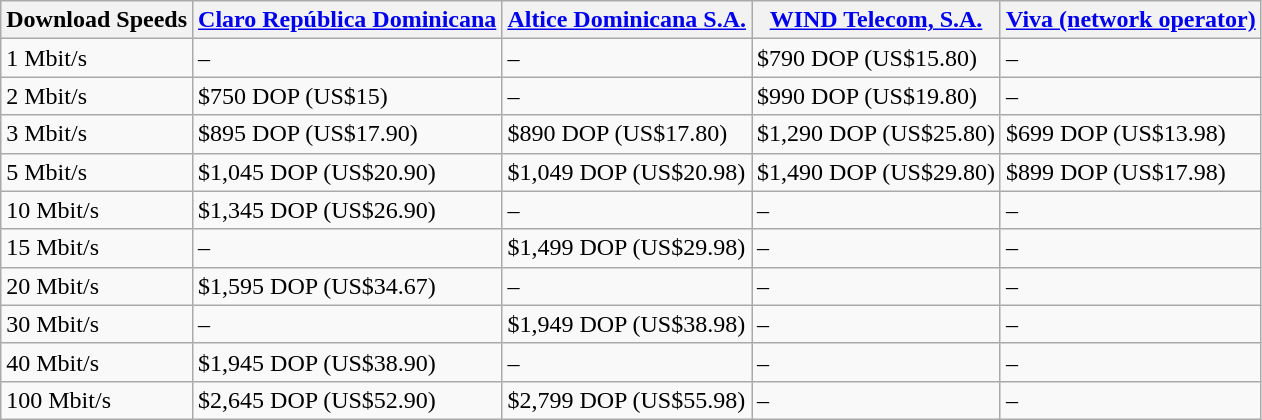<table class="wikitable">
<tr>
<th>Download Speeds</th>
<th><a href='#'>Claro República Dominicana</a></th>
<th><a href='#'>Altice Dominicana S.A.</a></th>
<th><a href='#'>WIND Telecom, S.A.</a></th>
<th><a href='#'>Viva (network operator)</a></th>
</tr>
<tr>
<td>1 Mbit/s</td>
<td>–</td>
<td>–</td>
<td>$790 DOP (US$15.80)</td>
<td>–</td>
</tr>
<tr>
<td>2 Mbit/s</td>
<td>$750 DOP (US$15)</td>
<td>–</td>
<td>$990 DOP (US$19.80)</td>
<td>–</td>
</tr>
<tr>
<td>3 Mbit/s</td>
<td>$895 DOP (US$17.90)</td>
<td>$890 DOP (US$17.80)</td>
<td>$1,290 DOP (US$25.80)</td>
<td>$699 DOP (US$13.98)</td>
</tr>
<tr>
<td>5 Mbit/s</td>
<td>$1,045 DOP (US$20.90)</td>
<td>$1,049 DOP (US$20.98)</td>
<td>$1,490 DOP (US$29.80)</td>
<td>$899 DOP (US$17.98)</td>
</tr>
<tr>
<td>10 Mbit/s</td>
<td>$1,345 DOP (US$26.90)</td>
<td>–</td>
<td>–</td>
<td>–</td>
</tr>
<tr>
<td>15 Mbit/s</td>
<td>–</td>
<td>$1,499 DOP (US$29.98)</td>
<td>–</td>
<td>–</td>
</tr>
<tr>
<td>20 Mbit/s</td>
<td>$1,595 DOP (US$34.67)</td>
<td>–</td>
<td>–</td>
<td>–</td>
</tr>
<tr>
<td>30 Mbit/s</td>
<td>–</td>
<td>$1,949 DOP (US$38.98)</td>
<td>–</td>
<td>–</td>
</tr>
<tr>
<td>40 Mbit/s</td>
<td>$1,945 DOP (US$38.90)</td>
<td>–</td>
<td>–</td>
<td>–</td>
</tr>
<tr>
<td>100 Mbit/s</td>
<td>$2,645 DOP (US$52.90)</td>
<td>$2,799 DOP (US$55.98)</td>
<td>–</td>
<td>–</td>
</tr>
</table>
